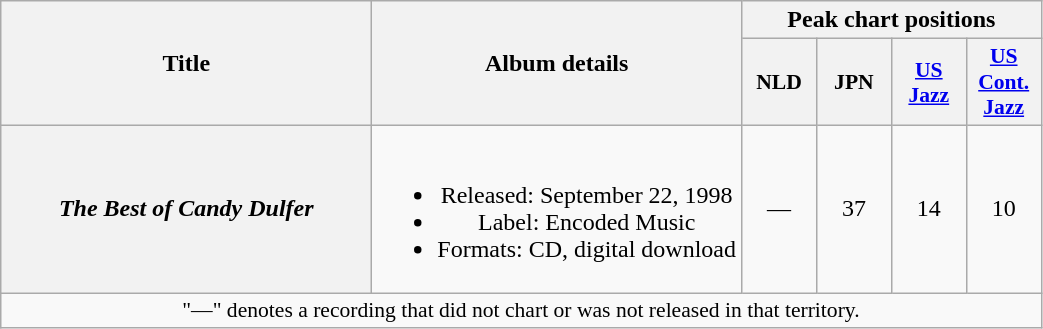<table class="wikitable plainrowheaders" style="text-align:center;">
<tr>
<th scope="col" rowspan="2" style="width:15em;">Title</th>
<th scope="col" rowspan="2">Album details</th>
<th scope="col" colspan="4">Peak chart positions</th>
</tr>
<tr>
<th scope="col" style="width:3em;font-size:90%;">NLD<br></th>
<th scope="col" style="width:3em;font-size:90%;">JPN<br></th>
<th scope="col" style="width:3em;font-size:90%;"><a href='#'>US<br>Jazz</a><br></th>
<th scope="col" style="width:3em;font-size:90%;"><a href='#'>US<br>Cont.<br>Jazz</a><br></th>
</tr>
<tr>
<th scope="row"><em>The Best of Candy Dulfer</em></th>
<td><br><ul><li>Released: September 22, 1998</li><li>Label: Encoded Music</li><li>Formats: CD, digital download</li></ul></td>
<td>—</td>
<td>37</td>
<td>14</td>
<td>10</td>
</tr>
<tr>
<td colspan="6" style="font-size:90%">"—" denotes a recording that did not chart or was not released in that territory.</td>
</tr>
</table>
